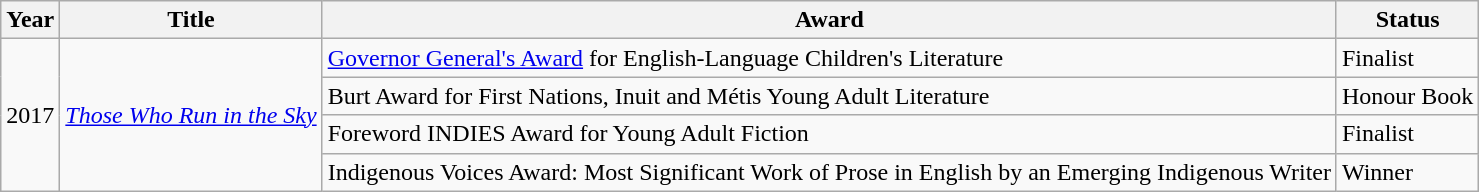<table class="wikitable">
<tr>
<th>Year</th>
<th>Title</th>
<th>Award</th>
<th>Status</th>
</tr>
<tr>
<td rowspan="4">2017</td>
<td rowspan="4"><em><a href='#'>Those Who Run in the Sky</a></em></td>
<td><a href='#'>Governor General's Award</a> for English-Language Children's Literature</td>
<td>Finalist</td>
</tr>
<tr>
<td>Burt Award for First Nations, Inuit and Métis Young Adult Literature</td>
<td>Honour Book</td>
</tr>
<tr>
<td>Foreword INDIES Award for Young Adult Fiction</td>
<td>Finalist</td>
</tr>
<tr>
<td>Indigenous Voices Award: Most Significant Work of Prose in English by an Emerging Indigenous Writer</td>
<td>Winner</td>
</tr>
</table>
